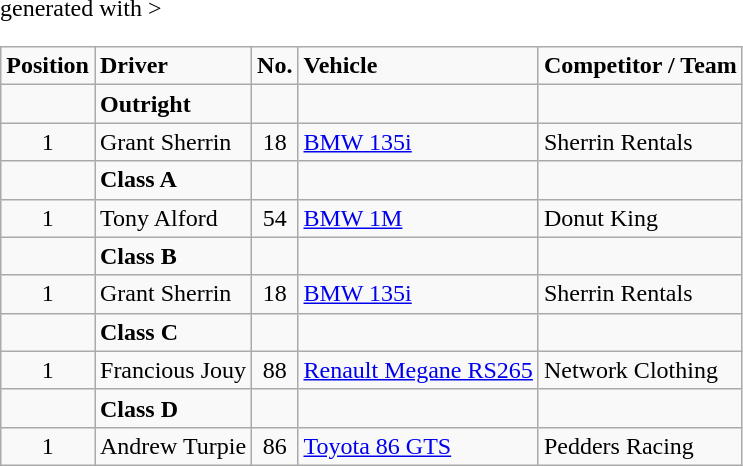<table class="wikitable" <hiddentext>generated with >
<tr style="font-weight:bold">
<td height="14" align="center">Position</td>
<td>Driver</td>
<td align="center">No.</td>
<td>Vehicle</td>
<td>Competitor / Team</td>
</tr>
<tr style="font-weight:bold">
<td height="14" align="center"> </td>
<td>Outright</td>
<td align="center"> </td>
<td> </td>
<td> </td>
</tr>
<tr>
<td height="14" align="center">1</td>
<td>Grant Sherrin</td>
<td align="center">18</td>
<td><a href='#'>BMW 135i</a></td>
<td>Sherrin Rentals</td>
</tr>
<tr style="font-weight:bold">
<td height="14" align="center"> </td>
<td>Class A</td>
<td align="center"> </td>
<td> </td>
<td align="center"> </td>
</tr>
<tr>
<td height="14" align="center">1</td>
<td>Tony Alford</td>
<td align="center">54</td>
<td><a href='#'>BMW 1M</a></td>
<td>Donut King</td>
</tr>
<tr style="font-weight:bold">
<td height="14" align="center"> </td>
<td>Class B</td>
<td align="center"> </td>
<td> </td>
<td align="center"> </td>
</tr>
<tr>
<td height="14" align="center">1</td>
<td>Grant Sherrin</td>
<td align="center">18</td>
<td><a href='#'>BMW 135i</a></td>
<td>Sherrin Rentals</td>
</tr>
<tr style="font-weight:bold">
<td height="14" align="center"> </td>
<td>Class C</td>
<td align="center"> </td>
<td> </td>
<td align="center"> </td>
</tr>
<tr>
<td height="14" align="center">1</td>
<td>Francious Jouy</td>
<td align="center">88</td>
<td><a href='#'>Renault Megane RS265</a></td>
<td>Network Clothing</td>
</tr>
<tr style="font-weight:bold">
<td height="14" align="center"> </td>
<td>Class D</td>
<td align="center"> </td>
<td> </td>
<td align="center"> </td>
</tr>
<tr>
<td height="14" align="center">1</td>
<td>Andrew Turpie</td>
<td align="center">86</td>
<td><a href='#'>Toyota 86 GTS</a></td>
<td>Pedders Racing</td>
</tr>
</table>
